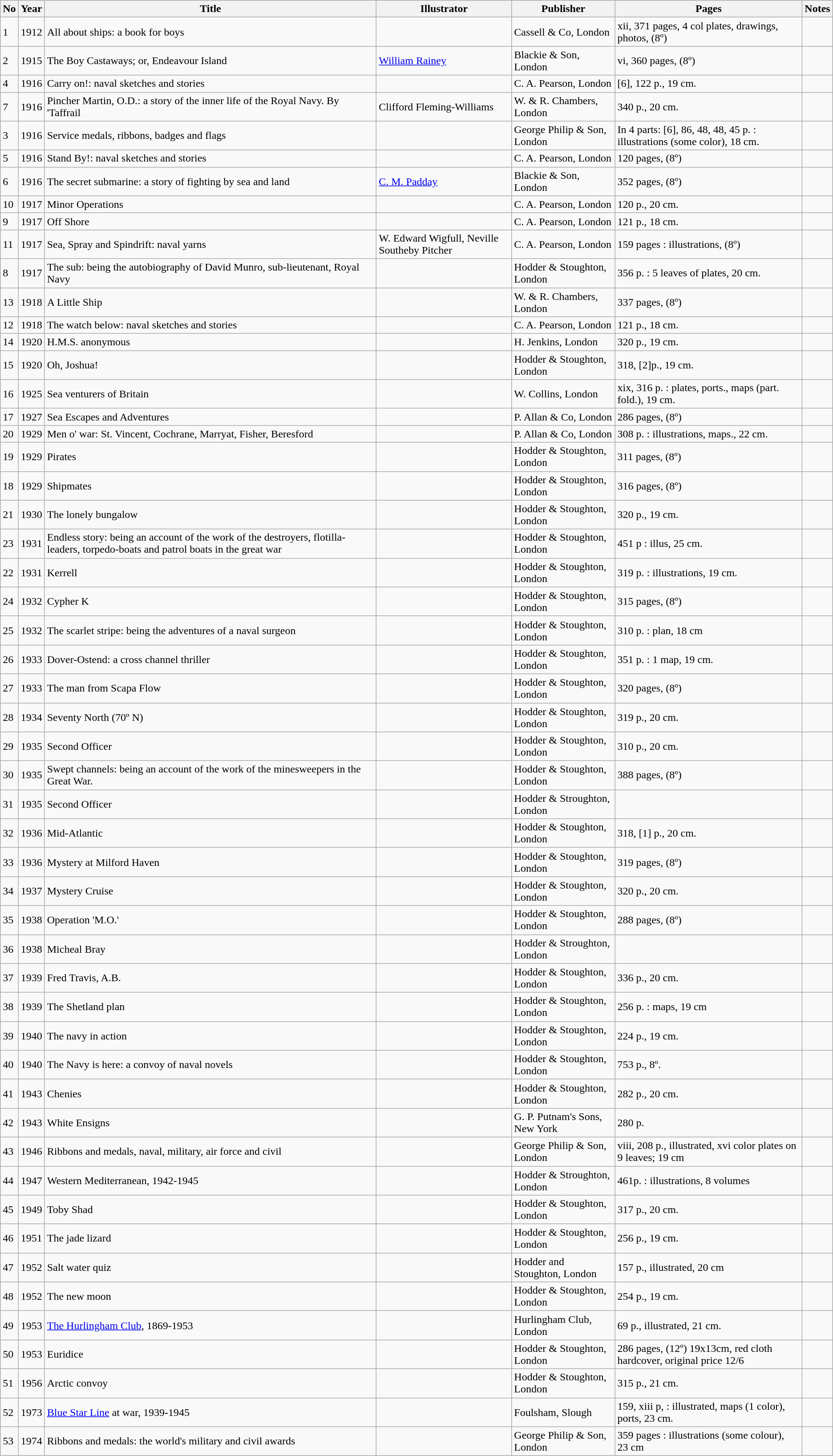<table class="wikitable sortable">
<tr>
<th>No</th>
<th>Year</th>
<th>Title</th>
<th>Illustrator</th>
<th>Publisher</th>
<th>Pages</th>
<th>Notes</th>
</tr>
<tr>
<td>1</td>
<td>1912</td>
<td>All about ships: a book for boys</td>
<td></td>
<td>Cassell & Co, London</td>
<td>xii, 371 pages, 4 col plates, drawings, photos, (8º)</td>
<td></td>
</tr>
<tr>
<td>2</td>
<td>1915</td>
<td>The Boy Castaways; or, Endeavour Island</td>
<td><a href='#'>William Rainey</a></td>
<td>Blackie & Son, London</td>
<td>vi, 360 pages, (8º)</td>
<td></td>
</tr>
<tr>
<td>4</td>
<td>1916</td>
<td>Carry on!: naval sketches and stories</td>
<td></td>
<td>C. A. Pearson, London</td>
<td>[6], 122 p., 19 cm.</td>
<td></td>
</tr>
<tr>
<td>7</td>
<td>1916</td>
<td>Pincher Martin, O.D.: a story of the inner life of the Royal Navy. By 'Taffrail</td>
<td>Clifford Fleming-Williams</td>
<td>W. & R. Chambers, London</td>
<td>340 p., 20 cm.</td>
<td></td>
</tr>
<tr>
<td>3</td>
<td>1916</td>
<td>Service medals, ribbons, badges and flags</td>
<td></td>
<td>George Philip & Son, London</td>
<td>In 4 parts: [6], 86, 48, 48, 45 p. : illustrations (some color), 18 cm.</td>
<td></td>
</tr>
<tr>
<td>5</td>
<td>1916</td>
<td>Stand By!: naval sketches and stories</td>
<td></td>
<td>C. A. Pearson, London</td>
<td>120 pages, (8º)</td>
<td></td>
</tr>
<tr>
<td>6</td>
<td>1916</td>
<td>The secret submarine: a story of fighting by sea and land</td>
<td><a href='#'>C. M. Padday</a></td>
<td>Blackie & Son, London</td>
<td>352 pages, (8º)</td>
<td></td>
</tr>
<tr>
<td>10</td>
<td>1917</td>
<td>Minor Operations</td>
<td></td>
<td>C. A. Pearson, London</td>
<td>120 p., 20 cm.</td>
<td></td>
</tr>
<tr>
<td>9</td>
<td>1917</td>
<td>Off Shore</td>
<td></td>
<td>C. A. Pearson, London</td>
<td>121 p., 18 cm.</td>
<td></td>
</tr>
<tr>
<td>11</td>
<td>1917</td>
<td>Sea, Spray and Spindrift: naval yarns</td>
<td>W. Edward Wigfull, Neville Southeby Pitcher</td>
<td>C. A. Pearson, London</td>
<td>159 pages : illustrations, (8º)</td>
<td></td>
</tr>
<tr>
<td>8</td>
<td>1917</td>
<td>The sub: being the autobiography of David Munro, sub-lieutenant, Royal Navy</td>
<td></td>
<td>Hodder & Stoughton, London</td>
<td>356 p. : 5 leaves of plates, 20 cm.</td>
<td></td>
</tr>
<tr>
<td>13</td>
<td>1918</td>
<td>A Little Ship</td>
<td></td>
<td>W. & R. Chambers, London</td>
<td>337 pages, (8º)</td>
<td></td>
</tr>
<tr>
<td>12</td>
<td>1918</td>
<td>The watch below: naval sketches and stories</td>
<td></td>
<td>C. A. Pearson, London</td>
<td>121 p., 18 cm.</td>
<td></td>
</tr>
<tr>
<td>14</td>
<td>1920</td>
<td>H.M.S. anonymous</td>
<td></td>
<td>H. Jenkins, London</td>
<td>320 p., 19 cm.</td>
<td></td>
</tr>
<tr>
<td>15</td>
<td>1920</td>
<td>Oh, Joshua!</td>
<td></td>
<td>Hodder & Stoughton, London</td>
<td>318, [2]p., 19 cm.</td>
<td></td>
</tr>
<tr>
<td>16</td>
<td>1925</td>
<td>Sea venturers of Britain</td>
<td></td>
<td>W. Collins, London</td>
<td>xix, 316 p. : plates, ports., maps (part. fold.), 19 cm.</td>
<td></td>
</tr>
<tr>
<td>17</td>
<td>1927</td>
<td>Sea Escapes and Adventures</td>
<td></td>
<td>P. Allan & Co, London</td>
<td>286 pages, (8º)</td>
<td></td>
</tr>
<tr>
<td>20</td>
<td>1929</td>
<td>Men o' war: St. Vincent, Cochrane, Marryat, Fisher, Beresford</td>
<td></td>
<td>P. Allan & Co, London</td>
<td>308 p. : illustrations, maps., 22 cm.</td>
<td></td>
</tr>
<tr>
<td>19</td>
<td>1929</td>
<td>Pirates</td>
<td></td>
<td>Hodder & Stoughton, London</td>
<td>311 pages, (8º)</td>
<td></td>
</tr>
<tr>
<td>18</td>
<td>1929</td>
<td>Shipmates</td>
<td></td>
<td>Hodder & Stoughton, London</td>
<td>316 pages, (8º)</td>
<td></td>
</tr>
<tr>
<td>21</td>
<td>1930</td>
<td>The lonely bungalow</td>
<td></td>
<td>Hodder & Stoughton, London</td>
<td>320 p., 19 cm.</td>
<td></td>
</tr>
<tr>
<td>23</td>
<td>1931</td>
<td>Endless story: being an account of the work of the destroyers, flotilla-leaders, torpedo-boats and patrol boats in the great war</td>
<td></td>
<td>Hodder & Stoughton, London</td>
<td>451 p : illus, 25 cm.</td>
<td></td>
</tr>
<tr>
<td>22</td>
<td>1931</td>
<td>Kerrell</td>
<td></td>
<td>Hodder & Stoughton, London</td>
<td>319 p. : illustrations, 19 cm.</td>
<td></td>
</tr>
<tr>
<td>24</td>
<td>1932</td>
<td>Cypher K</td>
<td></td>
<td>Hodder & Stoughton, London</td>
<td>315 pages, (8º)</td>
<td></td>
</tr>
<tr>
<td>25</td>
<td>1932</td>
<td>The scarlet stripe: being the adventures of a naval surgeon</td>
<td></td>
<td>Hodder & Stoughton, London</td>
<td>310 p. : plan, 18 cm</td>
<td></td>
</tr>
<tr>
<td>26</td>
<td>1933</td>
<td>Dover-Ostend: a cross channel thriller</td>
<td></td>
<td>Hodder & Stoughton, London</td>
<td>351 p. : 1 map, 19 cm.</td>
<td></td>
</tr>
<tr>
<td>27</td>
<td>1933</td>
<td>The man from Scapa Flow</td>
<td></td>
<td>Hodder & Stoughton, London</td>
<td>320 pages, (8º)</td>
<td></td>
</tr>
<tr>
<td>28</td>
<td>1934</td>
<td>Seventy North (70º N)</td>
<td></td>
<td>Hodder & Stoughton, London</td>
<td>319 p., 20 cm.</td>
<td></td>
</tr>
<tr>
<td>29</td>
<td>1935</td>
<td>Second Officer</td>
<td></td>
<td>Hodder & Stoughton, London</td>
<td>310 p., 20 cm.</td>
<td></td>
</tr>
<tr>
<td>30</td>
<td>1935</td>
<td>Swept channels: being an account of the work of the minesweepers in the Great War.</td>
<td></td>
<td>Hodder & Stoughton, London</td>
<td>388 pages, (8º)</td>
<td></td>
</tr>
<tr>
<td>31</td>
<td>1935</td>
<td>Second Officer</td>
<td></td>
<td>Hodder & Stroughton, London</td>
<td></td>
<td></td>
</tr>
<tr>
<td>32</td>
<td>1936</td>
<td>Mid-Atlantic</td>
<td></td>
<td>Hodder & Stoughton, London</td>
<td>318, [1] p., 20 cm.</td>
<td></td>
</tr>
<tr>
<td>33</td>
<td>1936</td>
<td>Mystery at Milford Haven</td>
<td></td>
<td>Hodder & Stoughton, London</td>
<td>319 pages, (8º)</td>
<td></td>
</tr>
<tr>
<td>34</td>
<td>1937</td>
<td>Mystery Cruise</td>
<td></td>
<td>Hodder & Stoughton, London</td>
<td>320 p., 20 cm.</td>
<td></td>
</tr>
<tr>
<td>35</td>
<td>1938</td>
<td>Operation 'M.O.'</td>
<td></td>
<td>Hodder & Stoughton, London</td>
<td>288 pages, (8º)</td>
<td></td>
</tr>
<tr>
<td>36</td>
<td>1938</td>
<td>Micheal Bray</td>
<td></td>
<td>Hodder & Stroughton, London</td>
<td></td>
<td></td>
</tr>
<tr>
<td>37</td>
<td>1939</td>
<td>Fred Travis, A.B.</td>
<td></td>
<td>Hodder & Stoughton, London</td>
<td>336 p., 20 cm.</td>
<td></td>
</tr>
<tr>
<td>38</td>
<td>1939</td>
<td>The Shetland plan</td>
<td></td>
<td>Hodder & Stoughton, London</td>
<td>256 p. : maps, 19 cm</td>
<td></td>
</tr>
<tr>
<td>39</td>
<td>1940</td>
<td>The navy in action</td>
<td></td>
<td>Hodder & Stoughton, London</td>
<td>224 p., 19 cm.</td>
<td></td>
</tr>
<tr>
<td>40</td>
<td>1940</td>
<td>The Navy is here: a convoy of naval novels</td>
<td></td>
<td>Hodder & Stoughton, London</td>
<td>753 p., 8º.</td>
<td></td>
</tr>
<tr>
<td>41</td>
<td>1943</td>
<td>Chenies</td>
<td></td>
<td>Hodder & Stoughton, London</td>
<td>282 p., 20 cm.</td>
<td></td>
</tr>
<tr>
<td>42</td>
<td>1943</td>
<td>White Ensigns</td>
<td></td>
<td>G. P. Putnam's Sons, New York</td>
<td>280 p.</td>
<td></td>
</tr>
<tr>
<td>43</td>
<td>1946</td>
<td>Ribbons and medals, naval, military, air force and civil</td>
<td></td>
<td>George Philip & Son, London</td>
<td>viii, 208 p., illustrated, xvi color plates on 9 leaves; 19 cm</td>
<td></td>
</tr>
<tr>
<td>44</td>
<td>1947</td>
<td>Western Mediterranean, 1942-1945</td>
<td></td>
<td>Hodder & Stroughton, London</td>
<td>461p. : illustrations, 8 volumes</td>
<td></td>
</tr>
<tr>
<td>45</td>
<td>1949</td>
<td>Toby Shad</td>
<td></td>
<td>Hodder & Stoughton, London</td>
<td>317 p., 20 cm.</td>
<td></td>
</tr>
<tr>
<td>46</td>
<td>1951</td>
<td>The jade lizard</td>
<td></td>
<td>Hodder & Stoughton, London</td>
<td>256 p., 19 cm.</td>
<td></td>
</tr>
<tr>
<td>47</td>
<td>1952</td>
<td>Salt water quiz</td>
<td></td>
<td>Hodder and Stoughton, London</td>
<td>157 p., illustrated, 20 cm</td>
<td></td>
</tr>
<tr>
<td>48</td>
<td>1952</td>
<td>The new moon</td>
<td></td>
<td>Hodder & Stoughton, London</td>
<td>254 p., 19 cm.</td>
<td></td>
</tr>
<tr>
<td>49</td>
<td>1953</td>
<td><a href='#'>The Hurlingham Club</a>, 1869-1953</td>
<td></td>
<td>Hurlingham Club, London</td>
<td>69 p., illustrated, 21 cm.</td>
<td></td>
</tr>
<tr>
<td>50</td>
<td>1953</td>
<td>Euridice</td>
<td></td>
<td>Hodder & Stoughton, London</td>
<td>286 pages, (12º) 19x13cm, red cloth hardcover, original price 12/6</td>
<td></td>
</tr>
<tr>
<td>51</td>
<td>1956</td>
<td>Arctic convoy</td>
<td></td>
<td>Hodder & Stoughton, London</td>
<td>315 p., 21 cm.</td>
<td></td>
</tr>
<tr>
<td>52</td>
<td>1973</td>
<td><a href='#'>Blue Star Line</a> at war, 1939-1945</td>
<td></td>
<td>Foulsham, Slough</td>
<td>159, xiii p, : illustrated, maps (1 color), ports, 23 cm.</td>
<td></td>
</tr>
<tr>
<td>53</td>
<td>1974</td>
<td>Ribbons and medals: the world's military and civil awards</td>
<td></td>
<td>George Philip & Son, London</td>
<td>359 pages : illustrations (some colour), 23 cm</td>
<td></td>
</tr>
</table>
